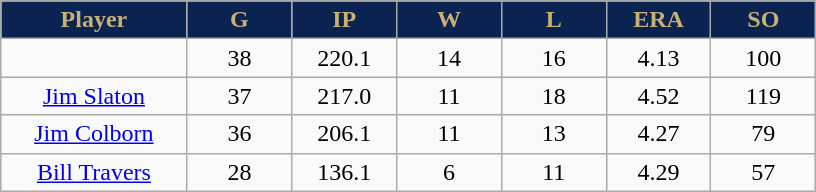<table class="wikitable sortable">
<tr>
<th style="background:#0a2351;color:#c9b074;" width="16%">Player</th>
<th style="background:#0a2351;color:#c9b074;" width="9%">G</th>
<th style="background:#0a2351;color:#c9b074;" width="9%">IP</th>
<th style="background:#0a2351;color:#c9b074;" width="9%">W</th>
<th style="background:#0a2351;color:#c9b074;" width="9%">L</th>
<th style="background:#0a2351;color:#c9b074;" width="9%">ERA</th>
<th style="background:#0a2351;color:#c9b074;" width="9%">SO</th>
</tr>
<tr align="center">
<td></td>
<td>38</td>
<td>220.1</td>
<td>14</td>
<td>16</td>
<td>4.13</td>
<td>100</td>
</tr>
<tr align="center">
<td><a href='#'>Jim Slaton</a></td>
<td>37</td>
<td>217.0</td>
<td>11</td>
<td>18</td>
<td>4.52</td>
<td>119</td>
</tr>
<tr align=center>
<td><a href='#'>Jim Colborn</a></td>
<td>36</td>
<td>206.1</td>
<td>11</td>
<td>13</td>
<td>4.27</td>
<td>79</td>
</tr>
<tr align=center>
<td><a href='#'>Bill Travers</a></td>
<td>28</td>
<td>136.1</td>
<td>6</td>
<td>11</td>
<td>4.29</td>
<td>57</td>
</tr>
</table>
